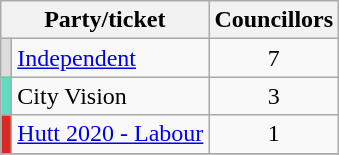<table class="wikitable">
<tr>
<th colspan=2>Party/ticket</th>
<th>Councillors</th>
</tr>
<tr>
<td style="background:#DDDDDD"></td>
<td><a href='#'>Independent</a></td>
<td style="text-align: center;">7</td>
</tr>
<tr>
<td style="background:#5EDDBF"></td>
<td>City Vision</td>
<td style="text-align: center;">3</td>
</tr>
<tr>
<td style="background:#D82A20"></td>
<td><a href='#'>Hutt 2020 - Labour</a></td>
<td style="text-align: center;">1</td>
</tr>
<tr>
</tr>
</table>
